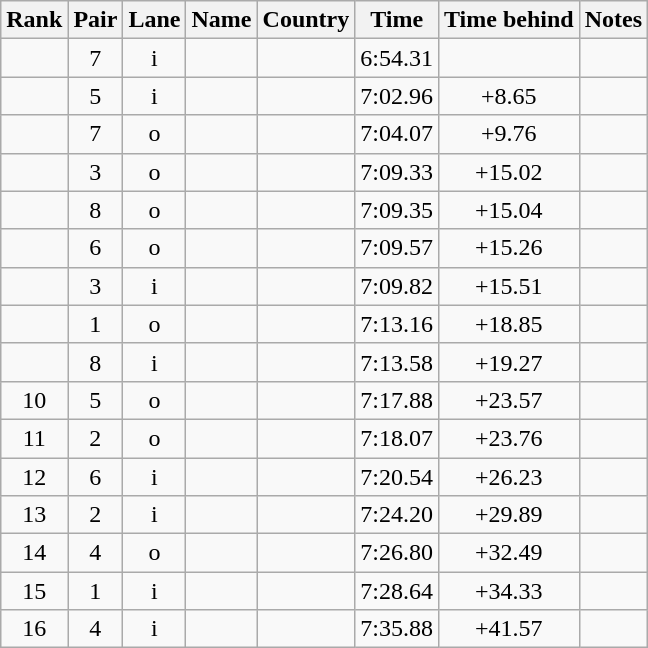<table class="wikitable sortable" style="text-align:center">
<tr>
<th>Rank</th>
<th>Pair</th>
<th>Lane</th>
<th>Name</th>
<th>Country</th>
<th>Time</th>
<th>Time behind</th>
<th>Notes</th>
</tr>
<tr>
<td></td>
<td>7</td>
<td>i</td>
<td align=left></td>
<td align=left></td>
<td>6:54.31</td>
<td></td>
<td></td>
</tr>
<tr>
<td></td>
<td>5</td>
<td>i</td>
<td align=left></td>
<td align=left></td>
<td>7:02.96</td>
<td>+8.65</td>
<td></td>
</tr>
<tr>
<td></td>
<td>7</td>
<td>o</td>
<td align=left></td>
<td align=left></td>
<td>7:04.07</td>
<td>+9.76</td>
<td></td>
</tr>
<tr>
<td></td>
<td>3</td>
<td>o</td>
<td align=left></td>
<td align=left></td>
<td>7:09.33</td>
<td>+15.02</td>
<td></td>
</tr>
<tr>
<td></td>
<td>8</td>
<td>o</td>
<td align=left></td>
<td align=left></td>
<td>7:09.35</td>
<td>+15.04</td>
<td></td>
</tr>
<tr>
<td></td>
<td>6</td>
<td>o</td>
<td align=left></td>
<td align=left></td>
<td>7:09.57</td>
<td>+15.26</td>
<td></td>
</tr>
<tr>
<td></td>
<td>3</td>
<td>i</td>
<td align=left></td>
<td align=left></td>
<td>7:09.82</td>
<td>+15.51</td>
<td></td>
</tr>
<tr>
<td></td>
<td>1</td>
<td>o</td>
<td align=left></td>
<td align=left></td>
<td>7:13.16</td>
<td>+18.85</td>
<td></td>
</tr>
<tr>
<td></td>
<td>8</td>
<td>i</td>
<td align=left></td>
<td align=left></td>
<td>7:13.58</td>
<td>+19.27</td>
<td></td>
</tr>
<tr>
<td>10</td>
<td>5</td>
<td>o</td>
<td align=left></td>
<td align=left></td>
<td>7:17.88</td>
<td>+23.57</td>
<td></td>
</tr>
<tr>
<td>11</td>
<td>2</td>
<td>o</td>
<td align=left></td>
<td align=left></td>
<td>7:18.07</td>
<td>+23.76</td>
<td></td>
</tr>
<tr>
<td>12</td>
<td>6</td>
<td>i</td>
<td align=left></td>
<td align=left></td>
<td>7:20.54</td>
<td>+26.23</td>
<td></td>
</tr>
<tr>
<td>13</td>
<td>2</td>
<td>i</td>
<td align=left></td>
<td align=left></td>
<td>7:24.20</td>
<td>+29.89</td>
<td></td>
</tr>
<tr>
<td>14</td>
<td>4</td>
<td>o</td>
<td align=left></td>
<td align=left></td>
<td>7:26.80</td>
<td>+32.49</td>
<td></td>
</tr>
<tr>
<td>15</td>
<td>1</td>
<td>i</td>
<td align=left></td>
<td align=left></td>
<td>7:28.64</td>
<td>+34.33</td>
<td></td>
</tr>
<tr>
<td>16</td>
<td>4</td>
<td>i</td>
<td align=left></td>
<td align=left></td>
<td>7:35.88</td>
<td>+41.57</td>
<td></td>
</tr>
</table>
